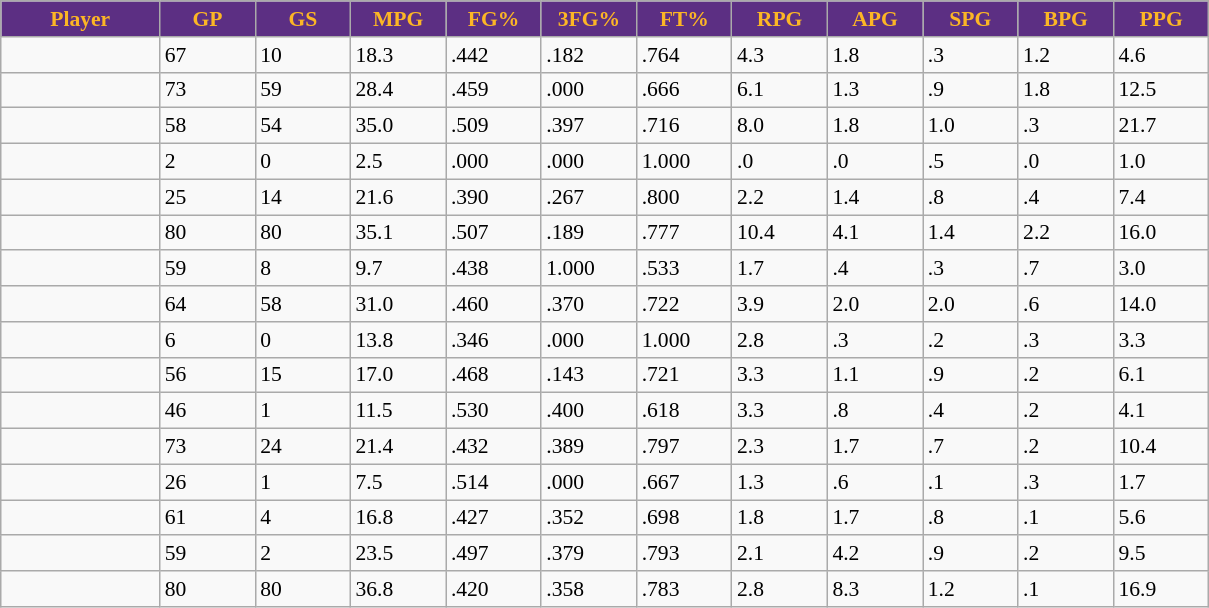<table class="wikitable sortable" style="font-size: 90%">
<tr>
<th style="background:#5C2F83; color:#FCB625" width="10%">Player</th>
<th style="background:#5C2F83; color:#FCB625" width="6%">GP</th>
<th style="background:#5C2F83; color:#FCB625" width="6%">GS</th>
<th style="background:#5C2F83; color:#FCB625" width="6%">MPG</th>
<th style="background:#5C2F83; color:#FCB625" width="6%">FG%</th>
<th style="background:#5C2F83; color:#FCB625" width="6%">3FG%</th>
<th style="background:#5C2F83; color:#FCB625" width="6%">FT%</th>
<th style="background:#5C2F83; color:#FCB625" width="6%">RPG</th>
<th style="background:#5C2F83; color:#FCB625" width="6%">APG</th>
<th style="background:#5C2F83; color:#FCB625" width="6%">SPG</th>
<th style="background:#5C2F83; color:#FCB625" width="6%">BPG</th>
<th style="background:#5C2F83; color:#FCB625" width="6%">PPG</th>
</tr>
<tr>
<td></td>
<td>67</td>
<td>10</td>
<td>18.3</td>
<td>.442</td>
<td>.182</td>
<td>.764</td>
<td>4.3</td>
<td>1.8</td>
<td>.3</td>
<td>1.2</td>
<td>4.6</td>
</tr>
<tr>
<td></td>
<td>73</td>
<td>59</td>
<td>28.4</td>
<td>.459</td>
<td>.000</td>
<td>.666</td>
<td>6.1</td>
<td>1.3</td>
<td>.9</td>
<td>1.8</td>
<td>12.5</td>
</tr>
<tr>
<td></td>
<td>58</td>
<td>54</td>
<td>35.0</td>
<td>.509</td>
<td>.397</td>
<td>.716</td>
<td>8.0</td>
<td>1.8</td>
<td>1.0</td>
<td>.3</td>
<td>21.7</td>
</tr>
<tr>
<td></td>
<td>2</td>
<td>0</td>
<td>2.5</td>
<td>.000</td>
<td>.000</td>
<td>1.000</td>
<td>.0</td>
<td>.0</td>
<td>.5</td>
<td>.0</td>
<td>1.0</td>
</tr>
<tr>
<td></td>
<td>25</td>
<td>14</td>
<td>21.6</td>
<td>.390</td>
<td>.267</td>
<td>.800</td>
<td>2.2</td>
<td>1.4</td>
<td>.8</td>
<td>.4</td>
<td>7.4</td>
</tr>
<tr>
<td></td>
<td>80</td>
<td>80</td>
<td>35.1</td>
<td>.507</td>
<td>.189</td>
<td>.777</td>
<td>10.4</td>
<td>4.1</td>
<td>1.4</td>
<td>2.2</td>
<td>16.0</td>
</tr>
<tr>
<td></td>
<td>59</td>
<td>8</td>
<td>9.7</td>
<td>.438</td>
<td>1.000</td>
<td>.533</td>
<td>1.7</td>
<td>.4</td>
<td>.3</td>
<td>.7</td>
<td>3.0</td>
</tr>
<tr>
<td></td>
<td>64</td>
<td>58</td>
<td>31.0</td>
<td>.460</td>
<td>.370</td>
<td>.722</td>
<td>3.9</td>
<td>2.0</td>
<td>2.0</td>
<td>.6</td>
<td>14.0</td>
</tr>
<tr>
<td></td>
<td>6</td>
<td>0</td>
<td>13.8</td>
<td>.346</td>
<td>.000</td>
<td>1.000</td>
<td>2.8</td>
<td>.3</td>
<td>.2</td>
<td>.3</td>
<td>3.3</td>
</tr>
<tr>
<td></td>
<td>56</td>
<td>15</td>
<td>17.0</td>
<td>.468</td>
<td>.143</td>
<td>.721</td>
<td>3.3</td>
<td>1.1</td>
<td>.9</td>
<td>.2</td>
<td>6.1</td>
</tr>
<tr>
<td></td>
<td>46</td>
<td>1</td>
<td>11.5</td>
<td>.530</td>
<td>.400</td>
<td>.618</td>
<td>3.3</td>
<td>.8</td>
<td>.4</td>
<td>.2</td>
<td>4.1</td>
</tr>
<tr>
<td></td>
<td>73</td>
<td>24</td>
<td>21.4</td>
<td>.432</td>
<td>.389</td>
<td>.797</td>
<td>2.3</td>
<td>1.7</td>
<td>.7</td>
<td>.2</td>
<td>10.4</td>
</tr>
<tr>
<td></td>
<td>26</td>
<td>1</td>
<td>7.5</td>
<td>.514</td>
<td>.000</td>
<td>.667</td>
<td>1.3</td>
<td>.6</td>
<td>.1</td>
<td>.3</td>
<td>1.7</td>
</tr>
<tr>
<td></td>
<td>61</td>
<td>4</td>
<td>16.8</td>
<td>.427</td>
<td>.352</td>
<td>.698</td>
<td>1.8</td>
<td>1.7</td>
<td>.8</td>
<td>.1</td>
<td>5.6</td>
</tr>
<tr>
<td></td>
<td>59</td>
<td>2</td>
<td>23.5</td>
<td>.497</td>
<td>.379</td>
<td>.793</td>
<td>2.1</td>
<td>4.2</td>
<td>.9</td>
<td>.2</td>
<td>9.5</td>
</tr>
<tr>
<td></td>
<td>80</td>
<td>80</td>
<td>36.8</td>
<td>.420</td>
<td>.358</td>
<td>.783</td>
<td>2.8</td>
<td>8.3</td>
<td>1.2</td>
<td>.1</td>
<td>16.9</td>
</tr>
</table>
